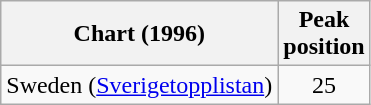<table class="wikitable">
<tr>
<th>Chart (1996)</th>
<th>Peak<br>position</th>
</tr>
<tr>
<td>Sweden (<a href='#'>Sverigetopplistan</a>)</td>
<td align="center">25</td>
</tr>
</table>
